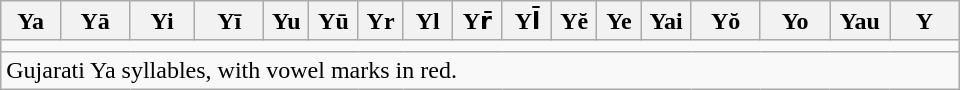<table class=wikitable style="width: 40em;">
<tr>
<th style="width:6%;">Ya</th>
<th style="width:7%;">Yā</th>
<th style="width:6.5%;">Yi</th>
<th style="width:7%;">Yī</th>
<th style="width:4.5%;">Yu</th>
<th style="width:5%;">Yū</th>
<th style="width:4.5%;">Yr</th>
<th style="width:5%;">Yl</th>
<th style="width:5%;">Yr̄</th>
<th style="width:5%;">Yl̄</th>
<th style="width:4.5%;">Yĕ</th>
<th style="width:4.5%;">Ye</th>
<th style="width:5%;">Yai</th>
<th style="width:7%;">Yŏ</th>
<th style="width:7%;">Yo</th>
<th style="width:6%;">Yau</th>
<th style="width:7%;">Y</th>
</tr>
<tr align="center">
<td colspan=17></td>
</tr>
<tr>
<td colspan=17>Gujarati Ya syllables, with vowel marks in red.</td>
</tr>
</table>
